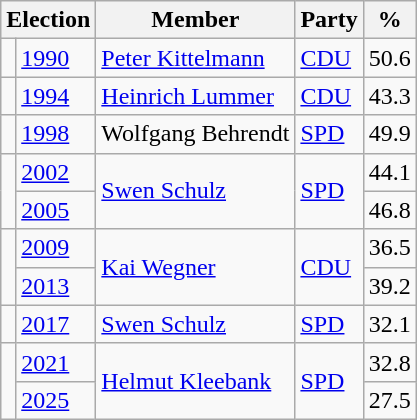<table class=wikitable>
<tr>
<th colspan=2>Election</th>
<th>Member</th>
<th>Party</th>
<th>%</th>
</tr>
<tr>
<td bgcolor=></td>
<td><a href='#'>1990</a></td>
<td><a href='#'>Peter Kittelmann</a></td>
<td><a href='#'>CDU</a></td>
<td align=right>50.6</td>
</tr>
<tr>
<td bgcolor=></td>
<td><a href='#'>1994</a></td>
<td><a href='#'>Heinrich Lummer</a></td>
<td><a href='#'>CDU</a></td>
<td align=right>43.3</td>
</tr>
<tr>
<td bgcolor=></td>
<td><a href='#'>1998</a></td>
<td>Wolfgang Behrendt</td>
<td><a href='#'>SPD</a></td>
<td align=right>49.9</td>
</tr>
<tr>
<td rowspan=2 bgcolor=></td>
<td><a href='#'>2002</a></td>
<td rowspan=2><a href='#'>Swen Schulz</a></td>
<td rowspan=2><a href='#'>SPD</a></td>
<td align=right>44.1</td>
</tr>
<tr>
<td><a href='#'>2005</a></td>
<td align=right>46.8</td>
</tr>
<tr>
<td rowspan=2 bgcolor=></td>
<td><a href='#'>2009</a></td>
<td rowspan=2><a href='#'>Kai Wegner</a></td>
<td rowspan=2><a href='#'>CDU</a></td>
<td align=right>36.5</td>
</tr>
<tr>
<td><a href='#'>2013</a></td>
<td align=right>39.2</td>
</tr>
<tr>
<td bgcolor=></td>
<td><a href='#'>2017</a></td>
<td><a href='#'>Swen Schulz</a></td>
<td><a href='#'>SPD</a></td>
<td align=right>32.1</td>
</tr>
<tr>
<td rowspan=2 bgcolor=></td>
<td><a href='#'>2021</a></td>
<td rowspan=2><a href='#'>Helmut Kleebank</a></td>
<td rowspan=2><a href='#'>SPD</a></td>
<td align=right>32.8</td>
</tr>
<tr>
<td><a href='#'>2025</a></td>
<td align=right>27.5</td>
</tr>
</table>
